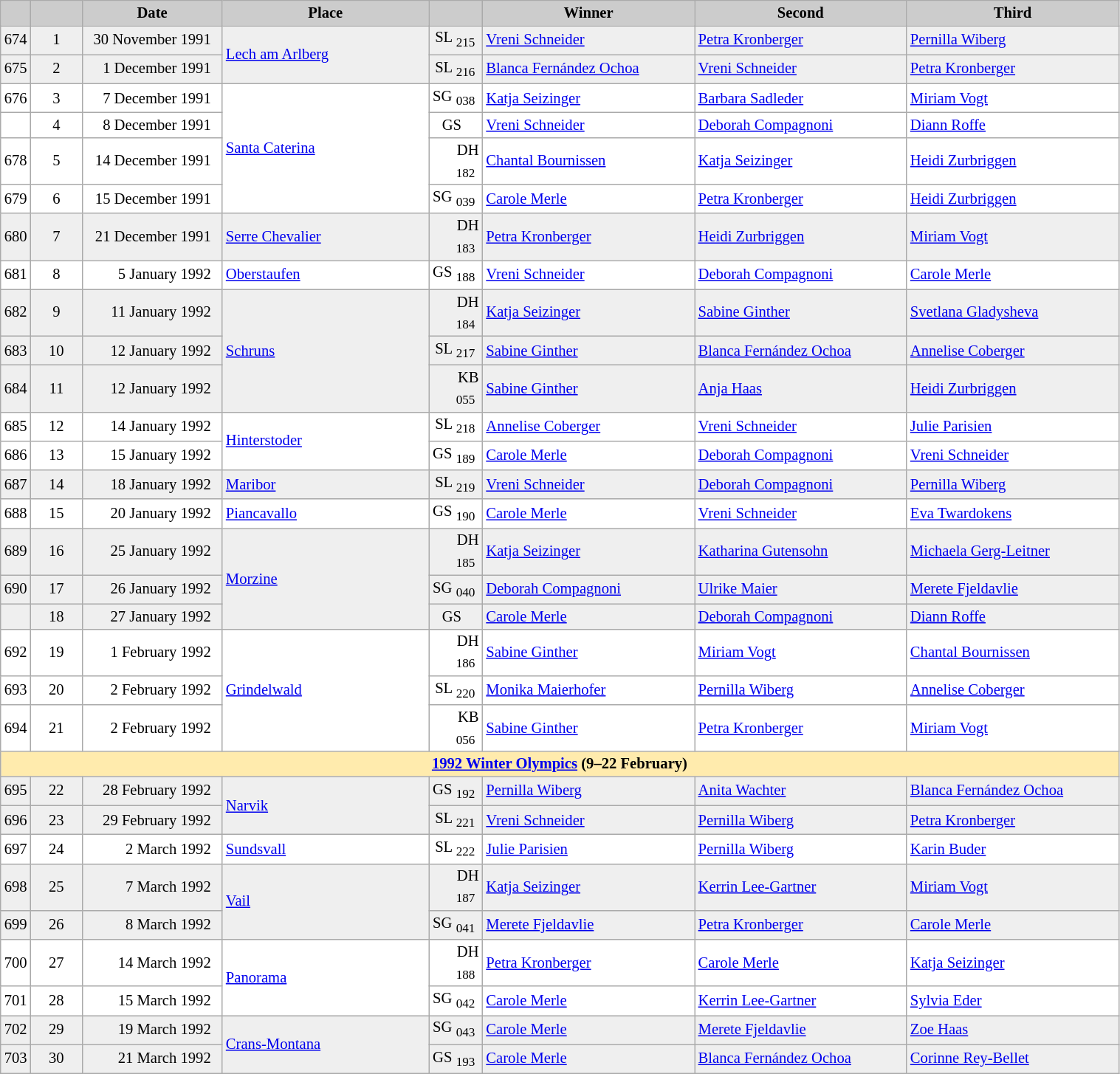<table class="wikitable plainrowheaders" style="background:#fff; font-size:86%; line-height:16px; border:grey solid 1px; border-collapse:collapse;">
<tr style="background:#ccc; text-align:center;">
<td align="center" width="13"></td>
<td align="center" width="40"></td>
<td align="center" width="120"><strong>Date</strong></td>
<td align="center" width="180"><strong>Place</strong></td>
<td align="center" width="42"></td>
<td align="center" width="185"><strong>Winner</strong></td>
<td align="center" width="185"><strong>Second</strong></td>
<td align="center" width="185"><strong>Third</strong></td>
</tr>
<tr bgcolor="#EFEFEF">
<td align=center>674</td>
<td align=center>1</td>
<td align=right>30 November 1991  </td>
<td rowspan=2> <a href='#'>Lech am Arlberg</a></td>
<td align=right>SL <sub>215</sub> </td>
<td> <a href='#'>Vreni Schneider</a></td>
<td> <a href='#'>Petra Kronberger</a></td>
<td> <a href='#'>Pernilla Wiberg</a></td>
</tr>
<tr bgcolor="#EFEFEF">
<td align=center>675</td>
<td align=center>2</td>
<td align=right>1 December 1991  </td>
<td align=right>SL <sub>216</sub> </td>
<td> <a href='#'>Blanca Fernández Ochoa</a></td>
<td> <a href='#'>Vreni Schneider</a></td>
<td> <a href='#'>Petra Kronberger</a></td>
</tr>
<tr>
<td align=center>676</td>
<td align=center>3</td>
<td align=right>7 December 1991  </td>
<td rowspan=4> <a href='#'>Santa Caterina</a></td>
<td align=right>SG <sub>038</sub> </td>
<td> <a href='#'>Katja Seizinger</a></td>
<td> <a href='#'>Barbara Sadleder</a></td>
<td> <a href='#'>Miriam Vogt</a></td>
</tr>
<tr align="left">
<td align=center></td>
<td align=center>4</td>
<td align=right>8 December 1991  </td>
<td align=center>GS  </td>
<td> <a href='#'>Vreni Schneider</a></td>
<td> <a href='#'>Deborah Compagnoni</a></td>
<td> <a href='#'>Diann Roffe</a></td>
</tr>
<tr>
<td align=center>678</td>
<td align=center>5</td>
<td align=right>14 December 1991  </td>
<td align=right>DH <sub>182</sub> </td>
<td> <a href='#'>Chantal Bournissen</a></td>
<td> <a href='#'>Katja Seizinger</a></td>
<td> <a href='#'>Heidi Zurbriggen</a></td>
</tr>
<tr>
<td align=center>679</td>
<td align=center>6</td>
<td align=right>15 December 1991  </td>
<td align=right>SG <sub>039</sub> </td>
<td> <a href='#'>Carole Merle</a></td>
<td> <a href='#'>Petra Kronberger</a></td>
<td> <a href='#'>Heidi Zurbriggen</a></td>
</tr>
<tr bgcolor="#EFEFEF">
<td align=center>680</td>
<td align=center>7</td>
<td align=right>21 December 1991  </td>
<td> <a href='#'>Serre Chevalier</a></td>
<td align=right>DH <sub>183</sub> </td>
<td> <a href='#'>Petra Kronberger</a></td>
<td> <a href='#'>Heidi Zurbriggen</a></td>
<td> <a href='#'>Miriam Vogt</a></td>
</tr>
<tr>
<td align=center>681</td>
<td align=center>8</td>
<td align=right>5 January 1992  </td>
<td> <a href='#'>Oberstaufen</a></td>
<td align=right>GS <sub>188</sub> </td>
<td> <a href='#'>Vreni Schneider</a></td>
<td> <a href='#'>Deborah Compagnoni</a></td>
<td> <a href='#'>Carole Merle</a></td>
</tr>
<tr bgcolor="#EFEFEF">
<td align=center>682</td>
<td align=center>9</td>
<td align=right>11 January 1992  </td>
<td rowspan=3> <a href='#'>Schruns</a></td>
<td align=right>DH <sub>184</sub> </td>
<td> <a href='#'>Katja Seizinger</a></td>
<td> <a href='#'>Sabine Ginther</a></td>
<td> <a href='#'>Svetlana Gladysheva</a></td>
</tr>
<tr bgcolor="#EFEFEF">
<td align=center>683</td>
<td align=center>10</td>
<td align=right>12 January 1992  </td>
<td align=right>SL <sub>217</sub> </td>
<td> <a href='#'>Sabine Ginther</a></td>
<td> <a href='#'>Blanca Fernández Ochoa</a></td>
<td> <a href='#'>Annelise Coberger</a></td>
</tr>
<tr bgcolor="#EFEFEF">
<td align=center>684</td>
<td align=center>11</td>
<td align=right>12 January 1992  </td>
<td align=right>KB <sub>055</sub> </td>
<td> <a href='#'>Sabine Ginther</a></td>
<td> <a href='#'>Anja Haas</a></td>
<td> <a href='#'>Heidi Zurbriggen</a></td>
</tr>
<tr>
<td align=center>685</td>
<td align=center>12</td>
<td align=right>14 January 1992  </td>
<td rowspan=2> <a href='#'>Hinterstoder</a></td>
<td align=right>SL <sub>218</sub> </td>
<td> <a href='#'>Annelise Coberger</a></td>
<td> <a href='#'>Vreni Schneider</a></td>
<td> <a href='#'>Julie Parisien</a></td>
</tr>
<tr>
<td align=center>686</td>
<td align=center>13</td>
<td align=right>15 January 1992  </td>
<td align=right>GS <sub>189</sub> </td>
<td> <a href='#'>Carole Merle</a></td>
<td> <a href='#'>Deborah Compagnoni</a></td>
<td> <a href='#'>Vreni Schneider</a></td>
</tr>
<tr bgcolor="#EFEFEF">
<td align=center>687</td>
<td align=center>14</td>
<td align=right>18 January 1992  </td>
<td> <a href='#'>Maribor</a></td>
<td align=right>SL <sub>219</sub> </td>
<td> <a href='#'>Vreni Schneider</a></td>
<td> <a href='#'>Deborah Compagnoni</a></td>
<td> <a href='#'>Pernilla Wiberg</a></td>
</tr>
<tr>
<td align=center>688</td>
<td align=center>15</td>
<td align=right>20 January 1992  </td>
<td> <a href='#'>Piancavallo</a></td>
<td align=right>GS <sub>190</sub> </td>
<td> <a href='#'>Carole Merle</a></td>
<td> <a href='#'>Vreni Schneider</a></td>
<td> <a href='#'>Eva Twardokens</a></td>
</tr>
<tr bgcolor="#EFEFEF">
<td align=center>689</td>
<td align=center>16</td>
<td align=right>25 January 1992  </td>
<td rowspan=3> <a href='#'>Morzine</a></td>
<td align=right>DH <sub>185</sub> </td>
<td> <a href='#'>Katja Seizinger</a></td>
<td> <a href='#'>Katharina Gutensohn</a></td>
<td> <a href='#'>Michaela Gerg-Leitner</a></td>
</tr>
<tr bgcolor="#EFEFEF">
<td align=center>690</td>
<td align=center>17</td>
<td align=right>26 January 1992  </td>
<td align=right>SG <sub>040</sub> </td>
<td> <a href='#'>Deborah Compagnoni</a></td>
<td> <a href='#'>Ulrike Maier</a></td>
<td> <a href='#'>Merete Fjeldavlie</a></td>
</tr>
<tr bgcolor="#EFEFEF" align="left">
<td align=center></td>
<td align=center>18</td>
<td align=right>27 January 1992  </td>
<td align=center>GS  </td>
<td> <a href='#'>Carole Merle</a></td>
<td> <a href='#'>Deborah Compagnoni</a></td>
<td> <a href='#'>Diann Roffe</a></td>
</tr>
<tr>
<td align=center>692</td>
<td align=center>19</td>
<td align=right>1 February 1992  </td>
<td rowspan=3> <a href='#'>Grindelwald</a></td>
<td align=right>DH <sub>186</sub> </td>
<td> <a href='#'>Sabine Ginther</a></td>
<td> <a href='#'>Miriam Vogt</a></td>
<td> <a href='#'>Chantal Bournissen</a></td>
</tr>
<tr>
<td align=center>693</td>
<td align=center>20</td>
<td align=right>2 February 1992  </td>
<td align=right>SL <sub>220</sub> </td>
<td> <a href='#'>Monika Maierhofer</a></td>
<td> <a href='#'>Pernilla Wiberg</a></td>
<td> <a href='#'>Annelise Coberger</a></td>
</tr>
<tr>
<td align=center>694</td>
<td align=center>21</td>
<td align=right>2 February 1992  </td>
<td align=right>KB <sub>056</sub> </td>
<td> <a href='#'>Sabine Ginther</a></td>
<td> <a href='#'>Petra Kronberger</a></td>
<td> <a href='#'>Miriam Vogt</a></td>
</tr>
<tr style="background:#FFEBAD">
<td colspan="8" style="text-align:center;"><strong><a href='#'>1992 Winter Olympics</a> (9–22 February)</strong></td>
</tr>
<tr bgcolor="#EFEFEF">
<td align=center>695</td>
<td align=center>22</td>
<td align=right>28 February 1992  </td>
<td rowspan=2> <a href='#'>Narvik</a></td>
<td align=right>GS <sub>192</sub> </td>
<td> <a href='#'>Pernilla Wiberg</a></td>
<td> <a href='#'>Anita Wachter</a></td>
<td> <a href='#'>Blanca Fernández Ochoa</a></td>
</tr>
<tr bgcolor="#EFEFEF">
<td align=center>696</td>
<td align=center>23</td>
<td align=right>29 February 1992  </td>
<td align=right>SL <sub>221</sub> </td>
<td> <a href='#'>Vreni Schneider</a></td>
<td> <a href='#'>Pernilla Wiberg</a></td>
<td> <a href='#'>Petra Kronberger</a></td>
</tr>
<tr>
<td align=center>697</td>
<td align=center>24</td>
<td align=right>2 March 1992  </td>
<td> <a href='#'>Sundsvall</a></td>
<td align=right>SL <sub>222</sub> </td>
<td> <a href='#'>Julie Parisien</a></td>
<td> <a href='#'>Pernilla Wiberg</a></td>
<td> <a href='#'>Karin Buder</a></td>
</tr>
<tr bgcolor="#EFEFEF">
<td align=center>698</td>
<td align=center>25</td>
<td align=right>7 March 1992  </td>
<td rowspan=2> <a href='#'>Vail</a></td>
<td align=right>DH <sub>187</sub> </td>
<td> <a href='#'>Katja Seizinger</a></td>
<td> <a href='#'>Kerrin Lee-Gartner</a></td>
<td> <a href='#'>Miriam Vogt</a></td>
</tr>
<tr bgcolor="#EFEFEF">
<td align=center>699</td>
<td align=center>26</td>
<td align=right>8 March 1992  </td>
<td align=right>SG <sub>041</sub> </td>
<td> <a href='#'>Merete Fjeldavlie</a></td>
<td> <a href='#'>Petra Kronberger</a></td>
<td> <a href='#'>Carole Merle</a></td>
</tr>
<tr>
<td align=center>700</td>
<td align=center>27</td>
<td align=right>14 March 1992  </td>
<td rowspan=2> <a href='#'>Panorama</a></td>
<td align=right>DH <sub>188</sub> </td>
<td> <a href='#'>Petra Kronberger</a></td>
<td> <a href='#'>Carole Merle</a></td>
<td> <a href='#'>Katja Seizinger</a></td>
</tr>
<tr>
<td align=center>701</td>
<td align=center>28</td>
<td align=right>15 March 1992  </td>
<td align=right>SG <sub>042</sub> </td>
<td> <a href='#'>Carole Merle</a></td>
<td> <a href='#'>Kerrin Lee-Gartner</a></td>
<td> <a href='#'>Sylvia Eder</a></td>
</tr>
<tr bgcolor="#EFEFEF">
<td align=center>702</td>
<td align=center>29</td>
<td align=right>19 March 1992  </td>
<td rowspan=2> <a href='#'>Crans-Montana</a></td>
<td align=right>SG <sub>043</sub> </td>
<td> <a href='#'>Carole Merle</a></td>
<td> <a href='#'>Merete Fjeldavlie</a></td>
<td> <a href='#'>Zoe Haas</a></td>
</tr>
<tr bgcolor="#EFEFEF">
<td align=center>703</td>
<td align=center>30</td>
<td align=right>21 March 1992  </td>
<td align=right>GS <sub>193</sub> </td>
<td> <a href='#'>Carole Merle</a></td>
<td> <a href='#'>Blanca Fernández Ochoa</a></td>
<td> <a href='#'>Corinne Rey-Bellet</a></td>
</tr>
</table>
